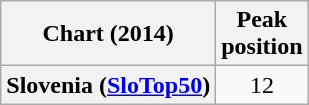<table class="wikitable sortable plainrowheaders" style="text-align:center">
<tr>
<th scope="col">Chart (2014)</th>
<th scope="col">Peak<br> position</th>
</tr>
<tr>
<th scope="row">Slovenia (<a href='#'>SloTop50</a>)</th>
<td align=center>12</td>
</tr>
</table>
